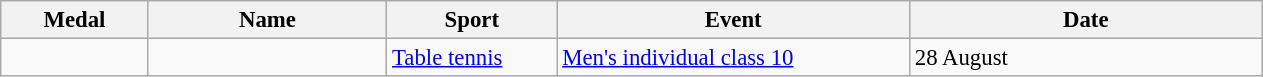<table class="wikitable sortable" style="font-size:95%">
<tr>
<th style="width:6em">Medal</th>
<th style="width:10em">Name</th>
<th style="width:7em">Sport</th>
<th style="width:15em">Event</th>
<th style="width:15em">Date</th>
</tr>
<tr>
<td></td>
<td></td>
<td><a href='#'>Table tennis</a></td>
<td><a href='#'>Men's individual class 10</a></td>
<td>28 August</td>
</tr>
</table>
